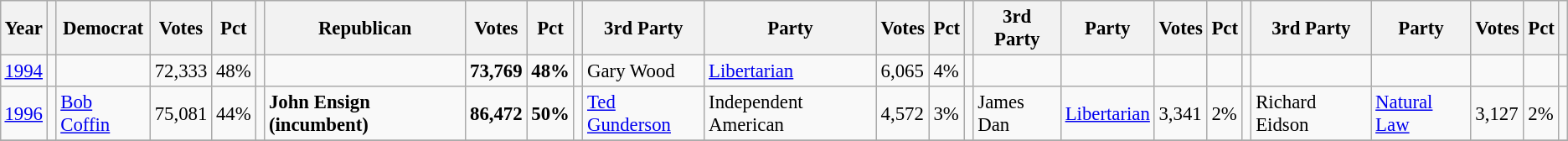<table class="wikitable" style="margin:0.5em ; font-size:95%">
<tr>
<th>Year</th>
<th></th>
<th>Democrat</th>
<th>Votes</th>
<th>Pct</th>
<th></th>
<th>Republican</th>
<th>Votes</th>
<th>Pct</th>
<th></th>
<th>3rd Party</th>
<th>Party</th>
<th>Votes</th>
<th>Pct</th>
<th></th>
<th>3rd Party</th>
<th>Party</th>
<th>Votes</th>
<th>Pct</th>
<th></th>
<th>3rd Party</th>
<th>Party</th>
<th>Votes</th>
<th>Pct</th>
<th></th>
</tr>
<tr>
<td><a href='#'>1994</a></td>
<td></td>
<td></td>
<td>72,333</td>
<td>48%</td>
<td></td>
<td></td>
<td><strong>73,769</strong></td>
<td><strong>48%</strong></td>
<td></td>
<td>Gary Wood</td>
<td><a href='#'>Libertarian</a></td>
<td>6,065</td>
<td>4%</td>
<td></td>
<td></td>
<td></td>
<td></td>
<td></td>
<td></td>
<td></td>
<td></td>
<td></td>
<td></td>
<td></td>
</tr>
<tr>
<td><a href='#'>1996</a></td>
<td></td>
<td><a href='#'>Bob Coffin</a></td>
<td>75,081</td>
<td>44%</td>
<td></td>
<td><strong>John Ensign</strong> <strong>(incumbent)</strong></td>
<td><strong>86,472</strong></td>
<td><strong>50%</strong></td>
<td></td>
<td><a href='#'>Ted Gunderson</a></td>
<td>Independent American</td>
<td>4,572</td>
<td>3%</td>
<td></td>
<td>James Dan</td>
<td><a href='#'>Libertarian</a></td>
<td>3,341</td>
<td>2%</td>
<td></td>
<td>Richard Eidson</td>
<td><a href='#'>Natural Law</a></td>
<td>3,127</td>
<td>2%</td>
<td></td>
</tr>
<tr>
</tr>
</table>
